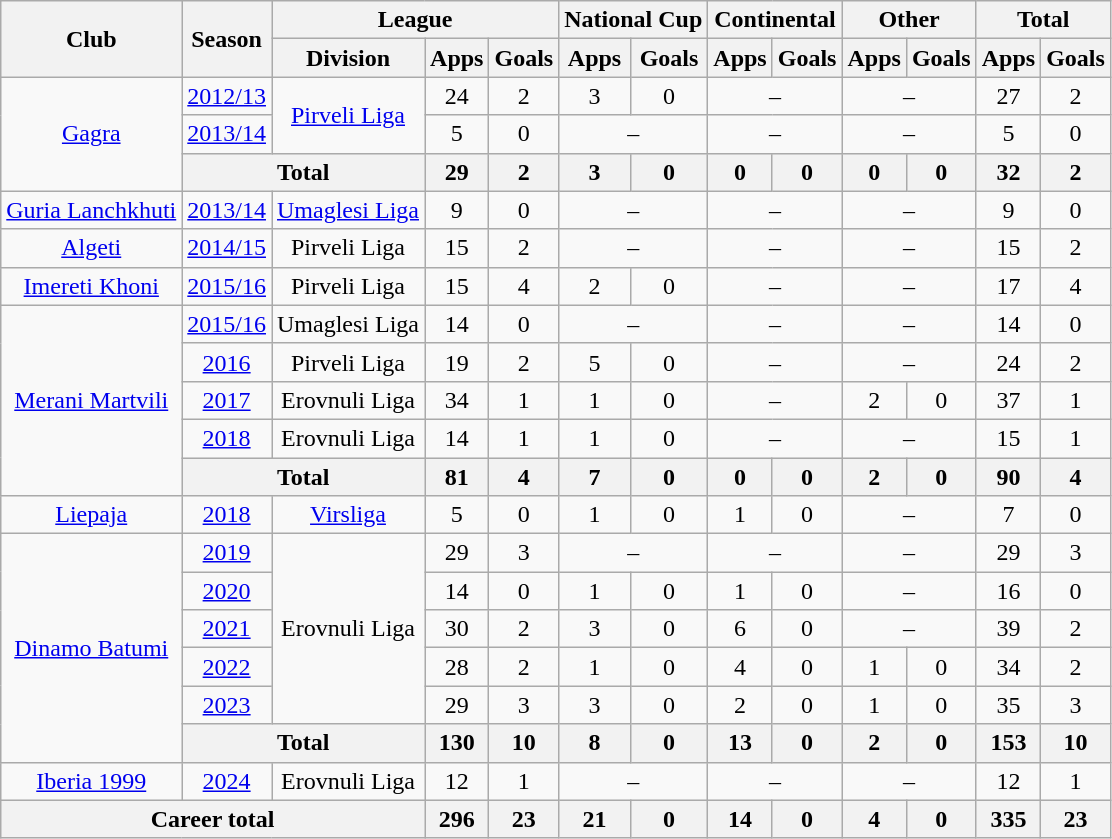<table class="wikitable" style="text-align: center;">
<tr>
<th rowspan="2">Club</th>
<th rowspan="2">Season</th>
<th colspan="3">League</th>
<th colspan="2">National Cup</th>
<th colspan="2">Continental</th>
<th colspan="2">Other</th>
<th colspan="2">Total</th>
</tr>
<tr>
<th>Division</th>
<th>Apps</th>
<th>Goals</th>
<th>Apps</th>
<th>Goals</th>
<th>Apps</th>
<th>Goals</th>
<th>Apps</th>
<th>Goals</th>
<th>Apps</th>
<th>Goals</th>
</tr>
<tr>
<td rowspan="3" valign="center"><a href='#'>Gagra</a></td>
<td><a href='#'>2012/13</a></td>
<td rowspan="2"><a href='#'>Pirveli Liga</a></td>
<td>24</td>
<td>2</td>
<td>3</td>
<td>0</td>
<td colspan="2">–</td>
<td colspan="2">–</td>
<td>27</td>
<td>2</td>
</tr>
<tr>
<td><a href='#'>2013/14</a></td>
<td>5</td>
<td>0</td>
<td colspan="2">–</td>
<td colspan="2">–</td>
<td colspan="2">–</td>
<td>5</td>
<td>0</td>
</tr>
<tr>
<th colspan="2">Total</th>
<th>29</th>
<th>2</th>
<th>3</th>
<th>0</th>
<th>0</th>
<th>0</th>
<th>0</th>
<th>0</th>
<th>32</th>
<th>2</th>
</tr>
<tr>
<td><a href='#'>Guria Lanchkhuti</a></td>
<td><a href='#'>2013/14</a></td>
<td><a href='#'>Umaglesi Liga</a></td>
<td>9</td>
<td>0</td>
<td colspan="2">–</td>
<td colspan="2">–</td>
<td colspan="2">–</td>
<td>9</td>
<td>0</td>
</tr>
<tr>
<td><a href='#'>Algeti</a></td>
<td><a href='#'>2014/15</a></td>
<td>Pirveli Liga</td>
<td>15</td>
<td>2</td>
<td colspan="2">–</td>
<td colspan="2">–</td>
<td colspan="2">–</td>
<td>15</td>
<td>2</td>
</tr>
<tr>
<td><a href='#'>Imereti Khoni</a></td>
<td><a href='#'>2015/16</a></td>
<td>Pirveli Liga</td>
<td>15</td>
<td>4</td>
<td>2</td>
<td>0</td>
<td colspan="2">–</td>
<td colspan="2">–</td>
<td>17</td>
<td>4</td>
</tr>
<tr>
<td rowspan="5"><a href='#'>Merani Martvili</a></td>
<td><a href='#'>2015/16</a></td>
<td>Umaglesi Liga</td>
<td>14</td>
<td>0</td>
<td colspan="2">–</td>
<td colspan="2">–</td>
<td colspan="2">–</td>
<td>14</td>
<td>0</td>
</tr>
<tr>
<td><a href='#'>2016</a></td>
<td>Pirveli Liga</td>
<td>19</td>
<td>2</td>
<td>5</td>
<td>0</td>
<td colspan="2">–</td>
<td colspan="2">–</td>
<td>24</td>
<td>2</td>
</tr>
<tr>
<td><a href='#'>2017</a></td>
<td>Erovnuli Liga</td>
<td>34</td>
<td>1</td>
<td>1</td>
<td>0</td>
<td colspan="2">–</td>
<td>2</td>
<td>0</td>
<td>37</td>
<td>1</td>
</tr>
<tr>
<td><a href='#'>2018</a></td>
<td>Erovnuli Liga</td>
<td>14</td>
<td>1</td>
<td>1</td>
<td>0</td>
<td colspan="2">–</td>
<td colspan="2">–</td>
<td>15</td>
<td>1</td>
</tr>
<tr>
<th colspan="2">Total</th>
<th>81</th>
<th>4</th>
<th>7</th>
<th>0</th>
<th>0</th>
<th>0</th>
<th>2</th>
<th>0</th>
<th>90</th>
<th>4</th>
</tr>
<tr>
<td><a href='#'>Liepaja</a></td>
<td><a href='#'>2018</a></td>
<td><a href='#'>Virsliga</a></td>
<td>5</td>
<td>0</td>
<td>1</td>
<td>0</td>
<td>1</td>
<td>0</td>
<td colspan="2">–</td>
<td>7</td>
<td>0</td>
</tr>
<tr>
<td rowspan="6"><a href='#'>Dinamo Batumi</a></td>
<td><a href='#'>2019</a></td>
<td rowspan="5">Erovnuli Liga</td>
<td>29</td>
<td>3</td>
<td colspan="2">–</td>
<td colspan="2">–</td>
<td colspan="2">–</td>
<td>29</td>
<td>3</td>
</tr>
<tr>
<td><a href='#'>2020</a></td>
<td>14</td>
<td>0</td>
<td>1</td>
<td>0</td>
<td>1</td>
<td>0</td>
<td colspan="2">–</td>
<td>16</td>
<td>0</td>
</tr>
<tr>
<td><a href='#'>2021</a></td>
<td>30</td>
<td>2</td>
<td>3</td>
<td>0</td>
<td>6</td>
<td>0</td>
<td colspan="2">–</td>
<td>39</td>
<td>2</td>
</tr>
<tr>
<td><a href='#'>2022</a></td>
<td>28</td>
<td>2</td>
<td>1</td>
<td>0</td>
<td>4</td>
<td>0</td>
<td>1</td>
<td>0</td>
<td>34</td>
<td>2</td>
</tr>
<tr>
<td><a href='#'>2023</a></td>
<td>29</td>
<td>3</td>
<td>3</td>
<td>0</td>
<td>2</td>
<td>0</td>
<td>1</td>
<td>0</td>
<td>35</td>
<td>3</td>
</tr>
<tr>
<th colspan="2">Total</th>
<th>130</th>
<th>10</th>
<th>8</th>
<th>0</th>
<th>13</th>
<th>0</th>
<th>2</th>
<th>0</th>
<th>153</th>
<th>10</th>
</tr>
<tr>
<td><a href='#'>Iberia 1999</a></td>
<td><a href='#'>2024</a></td>
<td>Erovnuli Liga</td>
<td>12</td>
<td>1</td>
<td colspan="2">–</td>
<td colspan="2">–</td>
<td colspan="2">–</td>
<td>12</td>
<td>1</td>
</tr>
<tr>
<th colspan="3">Career total</th>
<th>296</th>
<th>23</th>
<th>21</th>
<th>0</th>
<th>14</th>
<th>0</th>
<th>4</th>
<th>0</th>
<th>335</th>
<th>23</th>
</tr>
</table>
